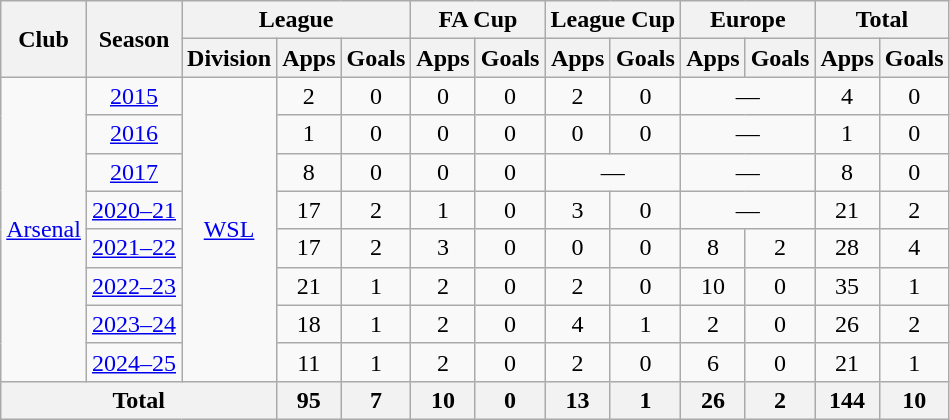<table class="wikitable" style="text-align:center">
<tr>
<th rowspan="2">Club</th>
<th rowspan="2">Season</th>
<th colspan="3">League</th>
<th colspan="2">FA Cup</th>
<th colspan="2">League Cup</th>
<th colspan="2">Europe</th>
<th colspan="2">Total</th>
</tr>
<tr>
<th>Division</th>
<th>Apps</th>
<th>Goals</th>
<th>Apps</th>
<th>Goals</th>
<th>Apps</th>
<th>Goals</th>
<th>Apps</th>
<th>Goals</th>
<th>Apps</th>
<th>Goals</th>
</tr>
<tr>
<td rowspan=8><a href='#'>Arsenal</a></td>
<td><a href='#'>2015</a></td>
<td rowspan=8><a href='#'>WSL</a></td>
<td>2</td>
<td>0</td>
<td>0</td>
<td>0</td>
<td>2</td>
<td>0</td>
<td colspan="2">—</td>
<td>4</td>
<td>0</td>
</tr>
<tr>
<td><a href='#'>2016</a></td>
<td>1</td>
<td>0</td>
<td>0</td>
<td>0</td>
<td>0</td>
<td>0</td>
<td colspan="2">—</td>
<td>1</td>
<td>0</td>
</tr>
<tr>
<td><a href='#'>2017</a></td>
<td>8</td>
<td>0</td>
<td>0</td>
<td>0</td>
<td colspan="2">—</td>
<td colspan="2">—</td>
<td>8</td>
<td>0</td>
</tr>
<tr>
<td><a href='#'>2020–21</a></td>
<td>17</td>
<td>2</td>
<td>1</td>
<td>0</td>
<td>3</td>
<td>0</td>
<td colspan="2">—</td>
<td>21</td>
<td>2</td>
</tr>
<tr>
<td><a href='#'>2021–22</a></td>
<td>17</td>
<td>2</td>
<td>3</td>
<td>0</td>
<td>0</td>
<td>0</td>
<td>8</td>
<td>2</td>
<td>28</td>
<td>4</td>
</tr>
<tr>
<td><a href='#'>2022–23</a></td>
<td>21</td>
<td>1</td>
<td>2</td>
<td>0</td>
<td>2</td>
<td>0</td>
<td>10</td>
<td>0</td>
<td>35</td>
<td>1</td>
</tr>
<tr>
<td><a href='#'>2023–24</a></td>
<td>18</td>
<td>1</td>
<td>2</td>
<td>0</td>
<td>4</td>
<td>1</td>
<td>2</td>
<td>0</td>
<td>26</td>
<td>2</td>
</tr>
<tr>
<td><a href='#'>2024–25</a></td>
<td>11</td>
<td>1</td>
<td>2</td>
<td>0</td>
<td>2</td>
<td>0</td>
<td>6</td>
<td>0</td>
<td>21</td>
<td>1</td>
</tr>
<tr>
<th colspan="3">Total</th>
<th>95</th>
<th>7</th>
<th>10</th>
<th>0</th>
<th>13</th>
<th>1</th>
<th>26</th>
<th>2</th>
<th>144</th>
<th>10</th>
</tr>
</table>
